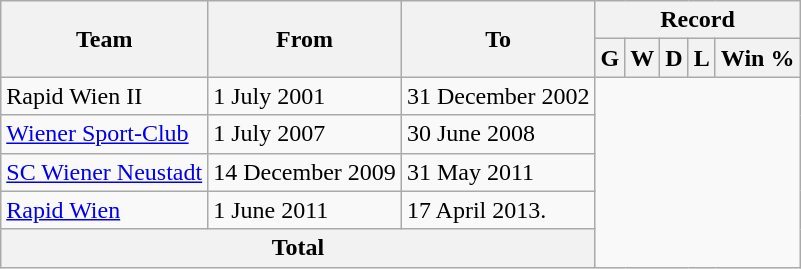<table class="wikitable" style="text-align: center">
<tr>
<th rowspan="2">Team</th>
<th rowspan="2">From</th>
<th rowspan="2">To</th>
<th colspan="6">Record</th>
</tr>
<tr>
<th>G</th>
<th>W</th>
<th>D</th>
<th>L</th>
<th>Win %</th>
</tr>
<tr>
<td align=left>Rapid Wien II</td>
<td align=left>1 July 2001</td>
<td align=left>31 December 2002<br></td>
</tr>
<tr>
<td align=left><a href='#'>Wiener Sport-Club</a></td>
<td align=left>1 July 2007</td>
<td align=left>30 June 2008<br></td>
</tr>
<tr>
<td align=left><a href='#'>SC Wiener Neustadt</a></td>
<td align=left>14 December 2009</td>
<td align=left>31 May 2011<br></td>
</tr>
<tr>
<td align=left><a href='#'>Rapid Wien</a></td>
<td align=left>1 June 2011</td>
<td align=left>17 April 2013.<br></td>
</tr>
<tr>
<th colspan="3">Total<br></th>
</tr>
</table>
